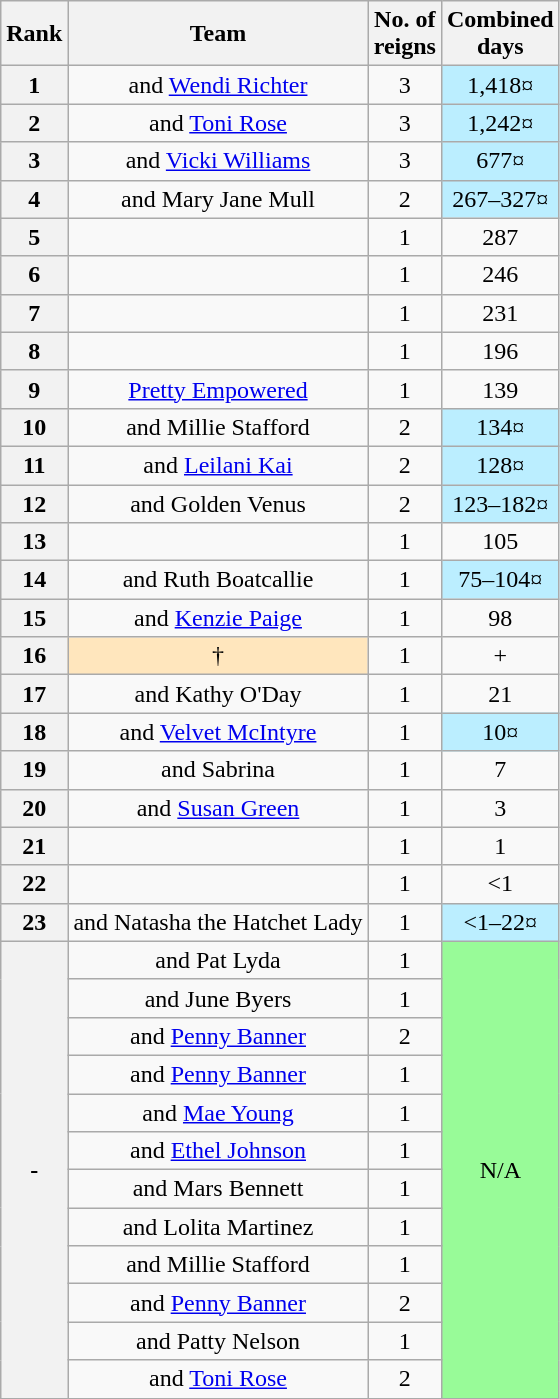<table class="wikitable sortable" style="text-align: center">
<tr>
<th>Rank</th>
<th>Team</th>
<th>No. of<br>reigns</th>
<th>Combined<br>days</th>
</tr>
<tr>
<th>1</th>
<td> and <a href='#'>Wendi Richter</a></td>
<td>3</td>
<td style="background-color:#bbeeff">1,418¤</td>
</tr>
<tr>
<th>2</th>
<td> and <a href='#'>Toni Rose</a></td>
<td>3</td>
<td style="background-color:#bbeeff">1,242¤</td>
</tr>
<tr>
<th>3</th>
<td> and <a href='#'>Vicki Williams</a></td>
<td>3</td>
<td style="background-color:#bbeeff">677¤</td>
</tr>
<tr>
<th>4</th>
<td> and Mary Jane Mull</td>
<td>2</td>
<td style="background-color:#bbeeff">267–327¤</td>
</tr>
<tr>
<th>5</th>
<td><br></td>
<td>1</td>
<td>287</td>
</tr>
<tr>
<th>6</th>
<td><br></td>
<td>1</td>
<td>246</td>
</tr>
<tr>
<th>7</th>
<td><br></td>
<td>1</td>
<td>231</td>
</tr>
<tr>
<th>8</th>
<td><br></td>
<td>1</td>
<td>196</td>
</tr>
<tr>
<th>9</th>
<td><a href='#'>Pretty Empowered</a> <br></td>
<td>1</td>
<td>139</td>
</tr>
<tr>
<th>10</th>
<td> and Millie Stafford</td>
<td>2</td>
<td style="background-color:#bbeeff">134¤</td>
</tr>
<tr>
<th>11</th>
<td> and <a href='#'>Leilani Kai</a></td>
<td>2</td>
<td style="background-color:#bbeeff">128¤</td>
</tr>
<tr>
<th>12</th>
<td> and Golden Venus</td>
<td>2</td>
<td style="background-color:#bbeeff">123–182¤</td>
</tr>
<tr>
<th>13</th>
<td><br></td>
<td>1</td>
<td>105</td>
</tr>
<tr>
<th>14</th>
<td> and Ruth Boatcallie</td>
<td>1</td>
<td style="background-color:#bbeeff">75–104¤</td>
</tr>
<tr>
<th>15</th>
<td> and <a href='#'>Kenzie Paige</a></td>
<td>1</td>
<td>98</td>
</tr>
<tr>
<th>16</th>
<td style="background-color: #ffe6bd"> †<br></td>
<td>1</td>
<td>+</td>
</tr>
<tr>
<th>17</th>
<td> and Kathy O'Day</td>
<td>1</td>
<td>21</td>
</tr>
<tr>
<th>18</th>
<td> and <a href='#'>Velvet McIntyre</a></td>
<td>1</td>
<td style="background-color:#bbeeff">10¤</td>
</tr>
<tr>
<th>19</th>
<td> and Sabrina</td>
<td>1</td>
<td>7</td>
</tr>
<tr>
<th>20</th>
<td> and <a href='#'>Susan Green</a></td>
<td>1</td>
<td>3</td>
</tr>
<tr>
<th>21</th>
<td><br></td>
<td>1</td>
<td>1</td>
</tr>
<tr>
<th>22</th>
<td><br></td>
<td>1</td>
<td><1</td>
</tr>
<tr>
<th>23</th>
<td> and Natasha the Hatchet Lady</td>
<td>1</td>
<td style="background-color:#bbeeff"><1–22¤</td>
</tr>
<tr>
<th rowspan=12>-</th>
<td> and Pat Lyda</td>
<td>1</td>
<td style="background-color:#98FB98" rowspan=12>N/A</td>
</tr>
<tr>
<td> and June Byers</td>
<td>1</td>
</tr>
<tr>
<td> and <a href='#'>Penny Banner</a></td>
<td>2</td>
</tr>
<tr>
<td> and <a href='#'>Penny Banner</a></td>
<td>1</td>
</tr>
<tr>
<td> and <a href='#'>Mae Young</a></td>
<td>1</td>
</tr>
<tr>
<td> and <a href='#'>Ethel Johnson</a></td>
<td>1</td>
</tr>
<tr>
<td> and Mars Bennett</td>
<td>1</td>
</tr>
<tr>
<td> and Lolita Martinez</td>
<td>1</td>
</tr>
<tr>
<td> and Millie Stafford</td>
<td>1</td>
</tr>
<tr>
<td> and <a href='#'>Penny Banner</a></td>
<td>2</td>
</tr>
<tr>
<td> and Patty Nelson</td>
<td>1</td>
</tr>
<tr>
<td> and <a href='#'>Toni Rose</a></td>
<td>2</td>
</tr>
</table>
